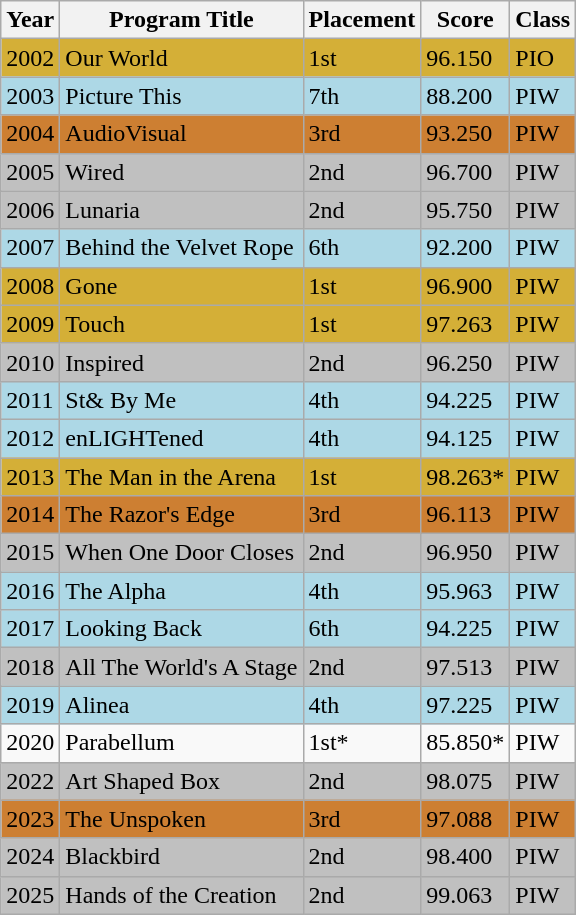<table class="wikitable">
<tr>
<th>Year</th>
<th>Program Title</th>
<th>Placement</th>
<th>Score</th>
<th>Class</th>
</tr>
<tr bgcolor=#D4AF37>
<td>2002</td>
<td>Our World</td>
<td>1st</td>
<td>96.150</td>
<td>PIO</td>
</tr>
<tr bgcolor=#ADD8E6>
<td>2003</td>
<td>Picture This</td>
<td>7th</td>
<td>88.200</td>
<td>PIW</td>
</tr>
<tr bgcolor=#CD7F32>
<td>2004</td>
<td>AudioVisual</td>
<td>3rd</td>
<td>93.250</td>
<td>PIW</td>
</tr>
<tr bgcolor=#C0C0C0>
<td>2005</td>
<td>Wired</td>
<td>2nd</td>
<td>96.700</td>
<td>PIW</td>
</tr>
<tr bgcolor=#C0C0C0>
<td>2006</td>
<td>Lunaria</td>
<td>2nd</td>
<td>95.750</td>
<td>PIW</td>
</tr>
<tr bgcolor=#ADD8E6>
<td>2007</td>
<td>Behind the Velvet Rope</td>
<td>6th</td>
<td>92.200</td>
<td>PIW</td>
</tr>
<tr bgcolor=#D4AF37>
<td>2008</td>
<td>Gone</td>
<td>1st</td>
<td>96.900</td>
<td>PIW</td>
</tr>
<tr bgcolor=#D4AF37>
<td>2009</td>
<td>Touch</td>
<td>1st</td>
<td>97.263</td>
<td>PIW</td>
</tr>
<tr bgcolor=#C0C0C0>
<td>2010</td>
<td>Inspired</td>
<td>2nd</td>
<td>96.250</td>
<td>PIW</td>
</tr>
<tr bgcolor=#ADD8E6>
<td>2011</td>
<td>St& By Me</td>
<td>4th</td>
<td>94.225</td>
<td>PIW</td>
</tr>
<tr bgcolor=#ADD8E6>
<td>2012</td>
<td>enLIGHTened</td>
<td>4th</td>
<td>94.125</td>
<td>PIW</td>
</tr>
<tr bgcolor=#D4AF37>
<td>2013</td>
<td>The Man in the Arena</td>
<td>1st</td>
<td>98.263*</td>
<td>PIW</td>
</tr>
<tr bgcolor=#CD7F32>
<td>2014</td>
<td>The Razor's Edge</td>
<td>3rd</td>
<td>96.113</td>
<td>PIW</td>
</tr>
<tr bgcolor=#C0C0C0>
<td>2015</td>
<td>When One Door Closes</td>
<td>2nd</td>
<td>96.950</td>
<td>PIW</td>
</tr>
<tr bgcolor=#ADD8E6>
<td>2016</td>
<td>The Alpha</td>
<td>4th</td>
<td>95.963</td>
<td>PIW</td>
</tr>
<tr bgcolor=#ADD8E6>
<td>2017</td>
<td>Looking Back</td>
<td>6th</td>
<td>94.225</td>
<td>PIW</td>
</tr>
<tr bgcolor=#C0C0C0>
<td>2018</td>
<td>All The World's A Stage</td>
<td>2nd</td>
<td>97.513</td>
<td>PIW</td>
</tr>
<tr bgcolor=#ADD8E6>
<td>2019</td>
<td>Alinea</td>
<td>4th</td>
<td>97.225</td>
<td>PIW</td>
</tr>
<tr>
<td>2020</td>
<td>Parabellum</td>
<td>1st*</td>
<td>85.850*</td>
<td>PIW</td>
</tr>
<tr bgcolor=#C0C0C0>
<td>2022</td>
<td>Art Shaped Box</td>
<td>2nd</td>
<td>98.075</td>
<td>PIW</td>
</tr>
<tr bgcolor=#CD7F32>
<td>2023</td>
<td>The Unspoken</td>
<td>3rd</td>
<td>97.088</td>
<td>PIW</td>
</tr>
<tr bgcolor=#C0C0C0>
<td>2024</td>
<td>Blackbird</td>
<td>2nd</td>
<td>98.400</td>
<td>PIW</td>
</tr>
<tr bgcolor=#C0C0C0>
<td>2025</td>
<td>Hands of the Creation</td>
<td>2nd</td>
<td>99.063</td>
<td>PIW</td>
</tr>
</table>
